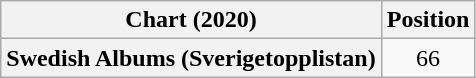<table class="wikitable plainrowheaders" style="text-align:center">
<tr>
<th scope="col">Chart (2020)</th>
<th scope="col">Position</th>
</tr>
<tr>
<th scope="row">Swedish Albums (Sverigetopplistan)</th>
<td>66</td>
</tr>
</table>
